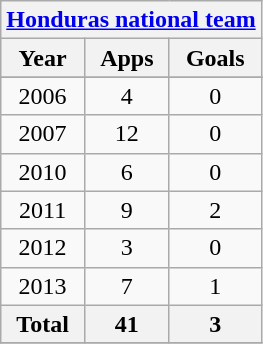<table class="wikitable" style="text-align:center">
<tr>
<th colspan=3><a href='#'>Honduras national team</a></th>
</tr>
<tr>
<th>Year</th>
<th>Apps</th>
<th>Goals</th>
</tr>
<tr>
</tr>
<tr>
<td>2006</td>
<td>4</td>
<td>0</td>
</tr>
<tr>
<td>2007</td>
<td>12</td>
<td>0</td>
</tr>
<tr>
<td>2010</td>
<td>6</td>
<td>0</td>
</tr>
<tr>
<td>2011</td>
<td>9</td>
<td>2</td>
</tr>
<tr>
<td>2012</td>
<td>3</td>
<td>0</td>
</tr>
<tr>
<td>2013</td>
<td>7</td>
<td>1</td>
</tr>
<tr>
<th>Total</th>
<th>41</th>
<th>3</th>
</tr>
<tr>
</tr>
</table>
